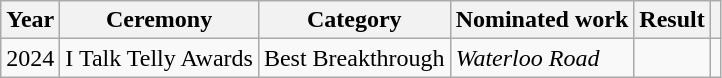<table class="wikitable">
<tr>
<th>Year</th>
<th>Ceremony</th>
<th>Category</th>
<th>Nominated work</th>
<th>Result</th>
<th></th>
</tr>
<tr>
<td>2024</td>
<td>I Talk Telly Awards</td>
<td>Best Breakthrough</td>
<td><em>Waterloo Road</em></td>
<td></td>
<td align="center"></td>
</tr>
</table>
